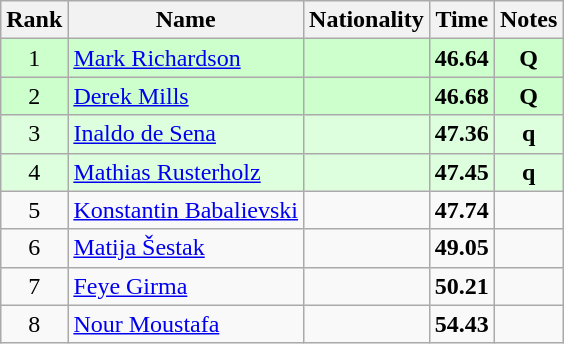<table class="wikitable sortable" style="text-align:center">
<tr>
<th>Rank</th>
<th>Name</th>
<th>Nationality</th>
<th>Time</th>
<th>Notes</th>
</tr>
<tr bgcolor=ccffcc>
<td>1</td>
<td align=left><a href='#'>Mark Richardson</a></td>
<td align=left></td>
<td><strong>46.64</strong></td>
<td><strong>Q</strong></td>
</tr>
<tr bgcolor=ccffcc>
<td>2</td>
<td align=left><a href='#'>Derek Mills</a></td>
<td align=left></td>
<td><strong>46.68</strong></td>
<td><strong>Q</strong></td>
</tr>
<tr bgcolor=ddffdd>
<td>3</td>
<td align=left><a href='#'>Inaldo de Sena</a></td>
<td align=left></td>
<td><strong>47.36</strong></td>
<td><strong>q</strong></td>
</tr>
<tr bgcolor=ddffdd>
<td>4</td>
<td align=left><a href='#'>Mathias Rusterholz</a></td>
<td align=left></td>
<td><strong>47.45</strong></td>
<td><strong>q</strong></td>
</tr>
<tr>
<td>5</td>
<td align=left><a href='#'>Konstantin Babalievski</a></td>
<td align=left></td>
<td><strong>47.74</strong></td>
<td></td>
</tr>
<tr>
<td>6</td>
<td align=left><a href='#'>Matija Šestak</a></td>
<td align=left></td>
<td><strong>49.05</strong></td>
<td></td>
</tr>
<tr>
<td>7</td>
<td align=left><a href='#'>Feye Girma</a></td>
<td align=left></td>
<td><strong>50.21</strong></td>
<td></td>
</tr>
<tr>
<td>8</td>
<td align=left><a href='#'>Nour Moustafa</a></td>
<td align=left></td>
<td><strong>54.43</strong></td>
<td></td>
</tr>
</table>
